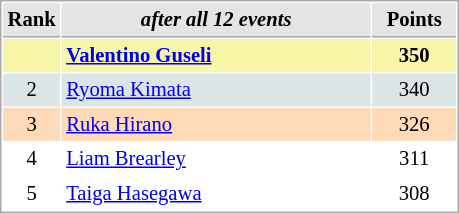<table cellspacing="1" cellpadding="3" style="border:1px solid #AAAAAA;font-size:86%">
<tr style="background-color: #E4E4E4;">
<th style="border-bottom:1px solid #AAAAAA; width: 10px;">Rank</th>
<th style="border-bottom:1px solid #AAAAAA; width: 200px;"><em>after all 12 events</em></th>
<th style="border-bottom:1px solid #AAAAAA; width: 50px;">Points</th>
</tr>
<tr style="background:#f7f6a8;">
<td align=center></td>
<td> <strong><a href='#'>Valentino Guseli</a></strong></td>
<td align=center><strong>350</strong></td>
</tr>
<tr style="background:#dce5e5;">
<td align=center>2</td>
<td> <a href='#'>Ryoma Kimata</a></td>
<td align=center>340</td>
</tr>
<tr style="background:#ffdab9;">
<td align=center>3</td>
<td> <a href='#'>Ruka Hirano</a></td>
<td align=center>326</td>
</tr>
<tr>
<td align=center>4</td>
<td> <a href='#'>Liam Brearley</a></td>
<td align=center>311</td>
</tr>
<tr>
<td align=center>5</td>
<td> <a href='#'>Taiga Hasegawa</a></td>
<td align=center>308</td>
</tr>
</table>
